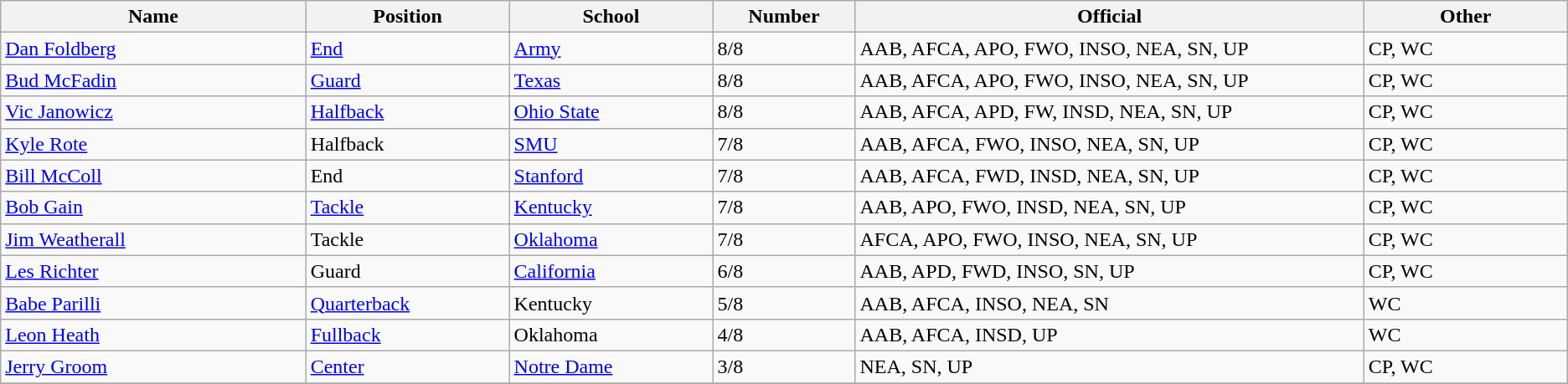<table class="wikitable sortable">
<tr>
<th bgcolor="#DDDDFF" width="15%">Name</th>
<th bgcolor="#DDDDFF" width="10%">Position</th>
<th bgcolor="#DDDDFF" width="10%">School</th>
<th bgcolor="#DDDDFF" width="7%">Number</th>
<th bgcolor="#DDDDFF" width="25%">Official</th>
<th bgcolor="#DDDDFF" width="10%">Other</th>
</tr>
<tr align="left">
<td><a href='#'>Dan Foldberg</a></td>
<td><a href='#'>End</a></td>
<td><a href='#'>Army</a></td>
<td>8/8</td>
<td>AAB, AFCA, APO, FWO, INSO, NEA, SN, UP</td>
<td>CP, WC</td>
</tr>
<tr align="left">
<td><a href='#'>Bud McFadin</a></td>
<td><a href='#'>Guard</a></td>
<td><a href='#'>Texas</a></td>
<td>8/8</td>
<td>AAB, AFCA, APO, FWO, INSO, NEA, SN, UP</td>
<td>CP, WC</td>
</tr>
<tr align="left">
<td><a href='#'>Vic Janowicz</a></td>
<td><a href='#'>Halfback</a></td>
<td><a href='#'>Ohio State</a></td>
<td>8/8</td>
<td>AAB, AFCA, APD, FW, INSD, NEA, SN, UP</td>
<td>CP, WC</td>
</tr>
<tr align="left">
<td><a href='#'>Kyle Rote</a></td>
<td>Halfback</td>
<td><a href='#'>SMU</a></td>
<td>7/8</td>
<td>AAB, AFCA, FWO, INSO, NEA, SN, UP</td>
<td>CP, WC</td>
</tr>
<tr align="left">
<td><a href='#'>Bill McColl</a></td>
<td>End</td>
<td><a href='#'>Stanford</a></td>
<td>7/8</td>
<td>AAB, AFCA, FWD, INSD, NEA, SN, UP</td>
<td>CP, WC</td>
</tr>
<tr align="left">
<td><a href='#'>Bob Gain</a></td>
<td><a href='#'>Tackle</a></td>
<td><a href='#'>Kentucky</a></td>
<td>7/8</td>
<td>AAB, APO, FWO, INSD, NEA, SN, UP</td>
<td>CP, WC</td>
</tr>
<tr align="left">
<td><a href='#'>Jim Weatherall</a></td>
<td>Tackle</td>
<td><a href='#'>Oklahoma</a></td>
<td>7/8</td>
<td>AFCA, APO, FWO, INSO, NEA, SN, UP</td>
<td>CP, WC</td>
</tr>
<tr align="left">
<td><a href='#'>Les Richter</a></td>
<td>Guard</td>
<td><a href='#'>California</a></td>
<td>6/8</td>
<td>AAB, APD, FWD, INSO, SN, UP</td>
<td>CP, WC</td>
</tr>
<tr align="left">
<td><a href='#'>Babe Parilli</a></td>
<td><a href='#'>Quarterback</a></td>
<td>Kentucky</td>
<td>5/8</td>
<td>AAB, AFCA, INSO, NEA, SN</td>
<td>WC</td>
</tr>
<tr align="left">
<td><a href='#'>Leon Heath</a></td>
<td><a href='#'>Fullback</a></td>
<td>Oklahoma</td>
<td>4/8</td>
<td>AAB, AFCA, INSD, UP</td>
<td>WC</td>
</tr>
<tr align="left">
<td><a href='#'>Jerry Groom</a></td>
<td><a href='#'>Center</a></td>
<td><a href='#'>Notre Dame</a></td>
<td>3/8</td>
<td>NEA, SN, UP</td>
<td>CP, WC</td>
</tr>
<tr align="left">
</tr>
</table>
